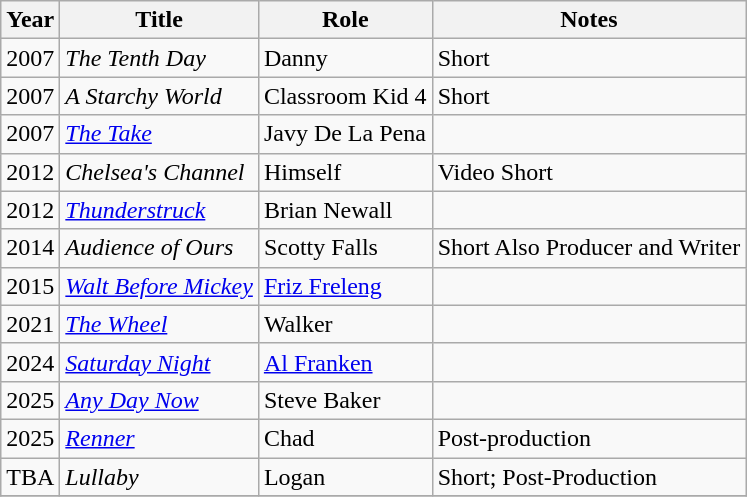<table class="wikitable sortable">
<tr>
<th>Year</th>
<th>Title</th>
<th>Role</th>
<th>Notes</th>
</tr>
<tr>
<td>2007</td>
<td><em>The Tenth Day</em></td>
<td>Danny</td>
<td>Short</td>
</tr>
<tr>
<td>2007</td>
<td><em>A Starchy World</em></td>
<td>Classroom Kid 4</td>
<td>Short</td>
</tr>
<tr>
<td>2007</td>
<td><em><a href='#'>The Take</a></em></td>
<td>Javy De La Pena</td>
<td></td>
</tr>
<tr>
<td>2012</td>
<td><em>Chelsea's Channel</em></td>
<td>Himself</td>
<td>Video Short</td>
</tr>
<tr>
<td>2012</td>
<td><em><a href='#'>Thunderstruck</a></em></td>
<td>Brian Newall</td>
<td></td>
</tr>
<tr>
<td>2014</td>
<td><em>Audience of Ours</em></td>
<td>Scotty Falls</td>
<td>Short Also Producer and Writer</td>
</tr>
<tr>
<td>2015</td>
<td><em><a href='#'>Walt Before Mickey</a></em></td>
<td><a href='#'>Friz Freleng</a></td>
<td></td>
</tr>
<tr>
<td>2021</td>
<td><em><a href='#'>The Wheel</a></em></td>
<td>Walker</td>
<td></td>
</tr>
<tr>
<td>2024</td>
<td><em><a href='#'>Saturday Night</a></em></td>
<td><a href='#'>Al Franken</a></td>
<td></td>
</tr>
<tr>
<td>2025</td>
<td><em><a href='#'>Any Day Now</a></em></td>
<td>Steve Baker</td>
<td></td>
</tr>
<tr>
<td>2025</td>
<td><em><a href='#'>Renner</a></em></td>
<td>Chad</td>
<td>Post-production</td>
</tr>
<tr>
<td>TBA</td>
<td><em>Lullaby</em></td>
<td>Logan</td>
<td>Short; Post-Production</td>
</tr>
<tr>
</tr>
</table>
